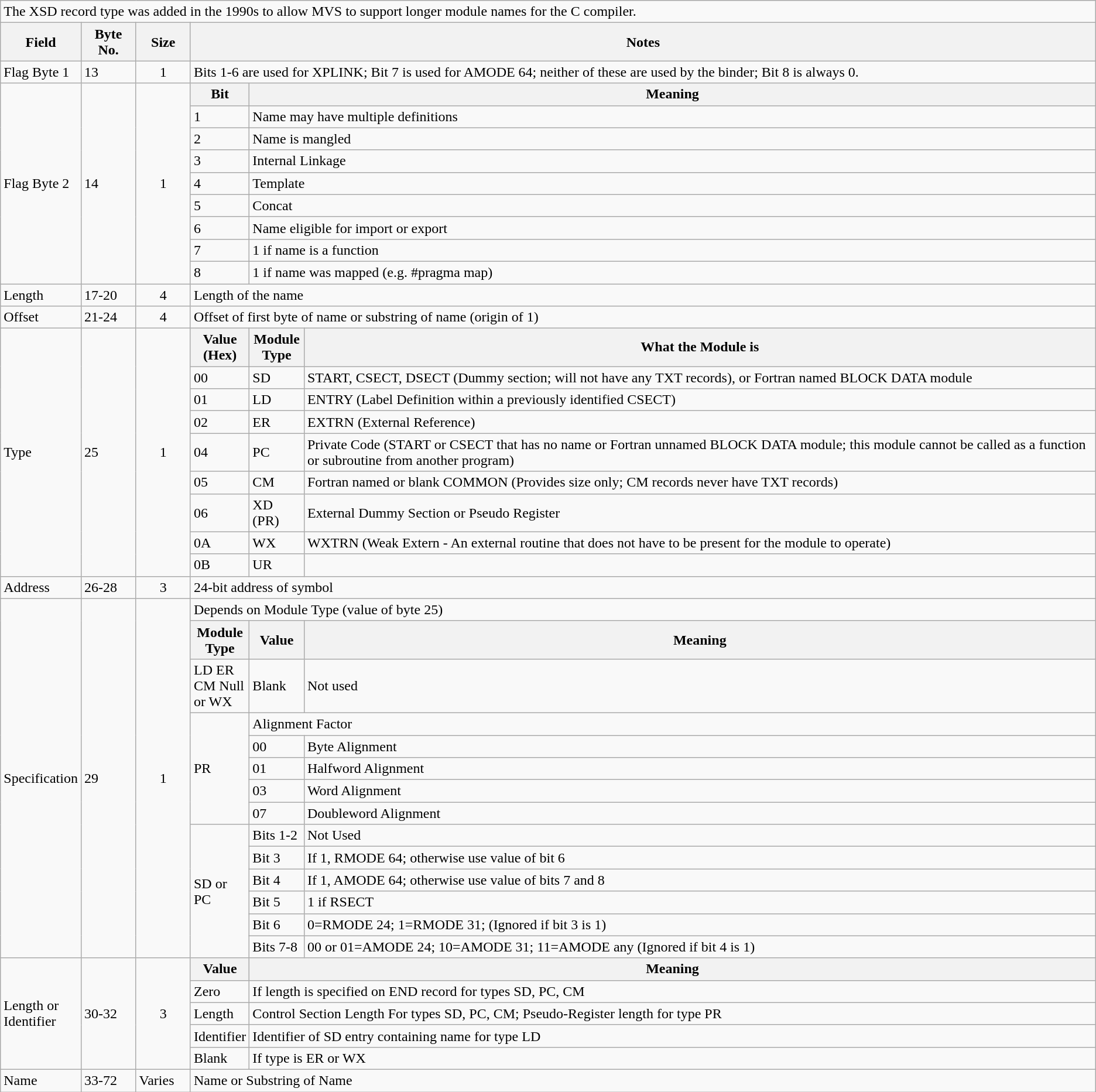<table class="wikitable" border="1">
<tr>
<td colspan=6>The XSD record type was added in the 1990s to allow MVS to support longer module names for the C compiler.</td>
</tr>
<tr>
<th width=5%   style="text-align:center">Field</th>
<th width=5%   style="text-align:center">Byte No.</th>
<th width=5%   style="text-align:center">Size</th>
<th style="text-align:center" colspan=3>Notes</th>
</tr>
<tr>
<td>Flag Byte 1</td>
<td>13</td>
<td style="text-align:center">1</td>
<td colspan=3>Bits 1-6 are used for XPLINK; Bit 7 is used for AMODE 64; neither of these are used by the binder; Bit 8 is always 0.</td>
</tr>
<tr>
<td rowspan=9>Flag Byte 2</td>
<td rowspan=9>14</td>
<td rowspan=9 style="text-align:center">1</td>
<th width=5%>Bit</th>
<th colspan=2>Meaning</th>
</tr>
<tr>
<td>1</td>
<td colspan=2>Name may have multiple definitions</td>
</tr>
<tr>
<td>2</td>
<td colspan=2>Name is mangled</td>
</tr>
<tr>
<td>3</td>
<td colspan=2>Internal Linkage</td>
</tr>
<tr>
<td>4</td>
<td colspan=2>Template</td>
</tr>
<tr>
<td>5</td>
<td colspan=2>Concat</td>
</tr>
<tr>
<td>6</td>
<td colspan=2>Name eligible for import or export</td>
</tr>
<tr>
<td>7</td>
<td colspan=2>1 if name is a function</td>
</tr>
<tr>
<td>8</td>
<td colspan=2>1 if name was mapped (e.g. #pragma map)</td>
</tr>
<tr>
<td>Length</td>
<td>17-20</td>
<td style="text-align:center">4</td>
<td colspan=3>Length of the name</td>
</tr>
<tr>
<td>Offset</td>
<td>21-24</td>
<td style="text-align:center">4</td>
<td colspan=3>Offset of first byte of name or substring of name (origin of 1)</td>
</tr>
<tr>
<td rowspan=9>Type</td>
<td rowspan=9>25</td>
<td rowspan=9 style="text-align:center">1</td>
<th width=5%>Value<br>(Hex)</th>
<th width=5%>Module<br>Type</th>
<th>What the Module is</th>
</tr>
<tr>
<td>00</td>
<td>SD</td>
<td>START, CSECT,  DSECT (Dummy section; will not have any TXT records), or Fortran named BLOCK DATA module</td>
</tr>
<tr>
<td>01</td>
<td>LD</td>
<td>ENTRY (Label Definition within a previously identified CSECT)</td>
</tr>
<tr>
<td>02</td>
<td>ER</td>
<td>EXTRN (External Reference)</td>
</tr>
<tr>
<td>04</td>
<td>PC</td>
<td>Private Code (START or CSECT that has no name or Fortran unnamed BLOCK DATA module; this module cannot be called as a function or subroutine from another program)</td>
</tr>
<tr>
<td>05</td>
<td>CM</td>
<td>Fortran named or blank COMMON (Provides size only; CM records never have TXT records)</td>
</tr>
<tr>
<td>06</td>
<td>XD (PR)</td>
<td>External Dummy Section or Pseudo Register</td>
</tr>
<tr>
<td>0A</td>
<td>WX</td>
<td>WXTRN (Weak Extern - An external routine that does not have to be present for the module to operate)</td>
</tr>
<tr>
<td>0B</td>
<td>UR</td>
<td></td>
</tr>
<tr>
<td>Address</td>
<td>26-28</td>
<td style="text-align:center">3</td>
<td colspan=3>24-bit address of symbol</td>
</tr>
<tr>
<td rowspan=14>Specification</td>
<td rowspan=14>29</td>
<td rowspan=14 style="text-align:center">1</td>
<td colspan=3>Depends on Module Type (value of byte 25)</td>
</tr>
<tr>
<th>Module Type</th>
<th>Value</th>
<th>Meaning</th>
</tr>
<tr>
<td>LD ER CM Null or WX</td>
<td>Blank</td>
<td>Not used</td>
</tr>
<tr>
<td rowspan=5>PR</td>
<td colspan=2>Alignment Factor</td>
</tr>
<tr>
<td>00</td>
<td>Byte Alignment</td>
</tr>
<tr>
<td>01</td>
<td>Halfword Alignment</td>
</tr>
<tr>
<td>03</td>
<td>Word Alignment</td>
</tr>
<tr>
<td>07</td>
<td>Doubleword Alignment</td>
</tr>
<tr>
<td rowspan=6>SD or PC</td>
<td>Bits 1-2</td>
<td>Not Used</td>
</tr>
<tr>
<td>Bit 3</td>
<td>If 1, RMODE 64; otherwise use value of bit 6</td>
</tr>
<tr>
<td>Bit 4</td>
<td>If 1, AMODE 64; otherwise use value of bits 7 and 8</td>
</tr>
<tr>
<td>Bit 5</td>
<td>1 if RSECT</td>
</tr>
<tr>
<td>Bit 6</td>
<td>0=RMODE 24; 1=RMODE 31; (Ignored if bit 3 is 1)</td>
</tr>
<tr>
<td>Bits 7-8</td>
<td>00 or 01=AMODE 24; 10=AMODE 31; 11=AMODE any (Ignored if bit 4 is 1)</td>
</tr>
<tr>
<td rowspan=5>Length or Identifier</td>
<td rowspan=5>30-32</td>
<td rowspan=5 style="text-align:center">3</td>
<th>Value</th>
<th colspan=2>Meaning</th>
</tr>
<tr>
<td>Zero</td>
<td colspan=2>If length is specified on END record for types SD, PC, CM</td>
</tr>
<tr>
<td>Length</td>
<td colspan=2>Control Section Length For types SD, PC, CM; Pseudo-Register length for type PR</td>
</tr>
<tr>
<td>Identifier</td>
<td colspan=2>Identifier of SD entry containing name for type LD</td>
</tr>
<tr>
<td>Blank</td>
<td colspan=2>If type is ER or WX</td>
</tr>
<tr>
<td>Name</td>
<td>33-72</td>
<td>Varies</td>
<td colspan=3>Name or Substring of Name</td>
</tr>
</table>
